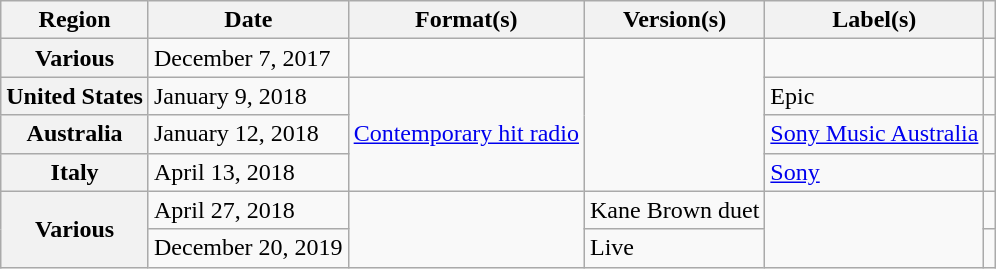<table class="wikitable plainrowheaders">
<tr>
<th scope="col">Region</th>
<th scope="col">Date</th>
<th scope="col">Format(s)</th>
<th scope="col">Version(s)</th>
<th scope="col">Label(s)</th>
<th scope="col"></th>
</tr>
<tr>
<th scope="row">Various</th>
<td>December 7, 2017</td>
<td></td>
<td rowspan="4"></td>
<td></td>
<td></td>
</tr>
<tr>
<th scope="row">United States</th>
<td>January 9, 2018</td>
<td rowspan="3"><a href='#'>Contemporary hit radio</a></td>
<td>Epic</td>
<td></td>
</tr>
<tr>
<th scope="row">Australia</th>
<td>January 12, 2018</td>
<td><a href='#'>Sony Music Australia</a></td>
<td></td>
</tr>
<tr>
<th scope="row">Italy</th>
<td>April 13, 2018</td>
<td><a href='#'>Sony</a></td>
<td></td>
</tr>
<tr>
<th rowspan="2" scope="row">Various</th>
<td>April 27, 2018</td>
<td rowspan="2"></td>
<td>Kane Brown duet</td>
<td rowspan="2"></td>
<td></td>
</tr>
<tr>
<td>December 20, 2019</td>
<td>Live</td>
<td></td>
</tr>
</table>
